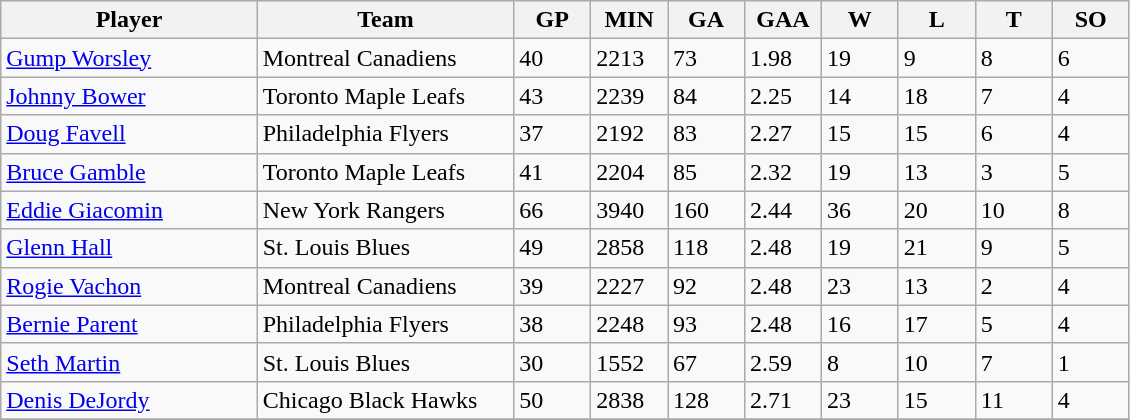<table class="wikitable">
<tr>
<th bgcolor="#DDDDFF" width="20%">Player</th>
<th bgcolor="#DDDDFF" width="20%">Team</th>
<th bgcolor="#DDDDFF" width="6%">GP</th>
<th bgcolor="#DDDDFF" width="6%">MIN</th>
<th bgcolor="#DDDDFF" width="6%">GA</th>
<th bgcolor="#DDDDFF" width="6%">GAA</th>
<th bgcolor="#DDDDFF" width="6%">W</th>
<th bgcolor="#DDDDFF" width="6%">L</th>
<th bgcolor="#DDDDFF" width="6%">T</th>
<th bgcolor="#DDDDFF" width="6%">SO</th>
</tr>
<tr>
<td><a href='#'>Gump Worsley</a></td>
<td>Montreal Canadiens</td>
<td>40</td>
<td>2213</td>
<td>73</td>
<td>1.98</td>
<td>19</td>
<td>9</td>
<td>8</td>
<td>6</td>
</tr>
<tr>
<td><a href='#'>Johnny Bower</a></td>
<td>Toronto Maple Leafs</td>
<td>43</td>
<td>2239</td>
<td>84</td>
<td>2.25</td>
<td>14</td>
<td>18</td>
<td>7</td>
<td>4</td>
</tr>
<tr>
<td><a href='#'>Doug Favell</a></td>
<td>Philadelphia Flyers</td>
<td>37</td>
<td>2192</td>
<td>83</td>
<td>2.27</td>
<td>15</td>
<td>15</td>
<td>6</td>
<td>4</td>
</tr>
<tr>
<td><a href='#'>Bruce Gamble</a></td>
<td>Toronto Maple Leafs</td>
<td>41</td>
<td>2204</td>
<td>85</td>
<td>2.32</td>
<td>19</td>
<td>13</td>
<td>3</td>
<td>5</td>
</tr>
<tr>
<td><a href='#'>Eddie Giacomin</a></td>
<td>New York Rangers</td>
<td>66</td>
<td>3940</td>
<td>160</td>
<td>2.44</td>
<td>36</td>
<td>20</td>
<td>10</td>
<td>8</td>
</tr>
<tr>
<td><a href='#'>Glenn Hall</a></td>
<td>St. Louis Blues</td>
<td>49</td>
<td>2858</td>
<td>118</td>
<td>2.48</td>
<td>19</td>
<td>21</td>
<td>9</td>
<td>5</td>
</tr>
<tr>
<td><a href='#'>Rogie Vachon</a></td>
<td>Montreal Canadiens</td>
<td>39</td>
<td>2227</td>
<td>92</td>
<td>2.48</td>
<td>23</td>
<td>13</td>
<td>2</td>
<td>4</td>
</tr>
<tr>
<td><a href='#'>Bernie Parent</a></td>
<td>Philadelphia Flyers</td>
<td>38</td>
<td>2248</td>
<td>93</td>
<td>2.48</td>
<td>16</td>
<td>17</td>
<td>5</td>
<td>4</td>
</tr>
<tr>
<td><a href='#'>Seth Martin</a></td>
<td>St. Louis Blues</td>
<td>30</td>
<td>1552</td>
<td>67</td>
<td>2.59</td>
<td>8</td>
<td>10</td>
<td>7</td>
<td>1</td>
</tr>
<tr>
<td><a href='#'>Denis DeJordy</a></td>
<td>Chicago Black Hawks</td>
<td>50</td>
<td>2838</td>
<td>128</td>
<td>2.71</td>
<td>23</td>
<td>15</td>
<td>11</td>
<td>4</td>
</tr>
<tr>
</tr>
</table>
